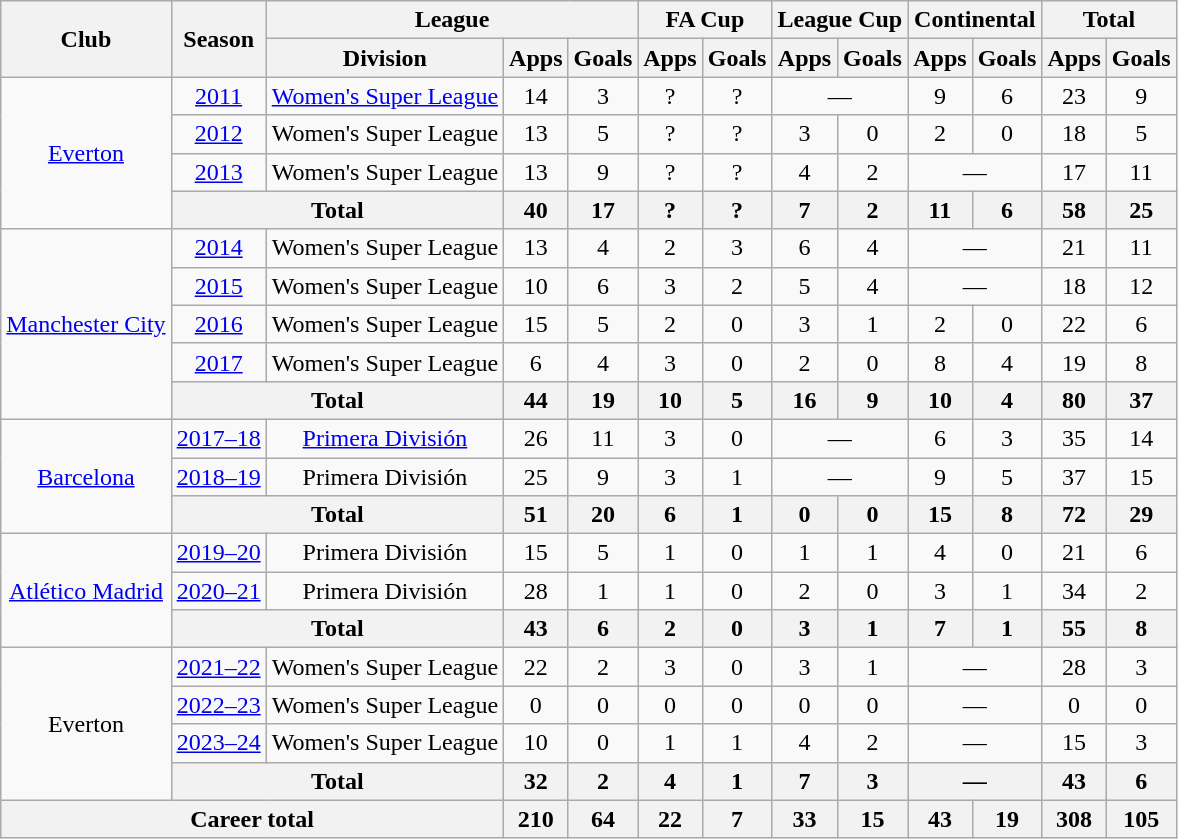<table class="wikitable" style="text-align:center">
<tr>
<th rowspan="2">Club</th>
<th rowspan="2">Season</th>
<th colspan="3">League</th>
<th colspan="2">FA Cup</th>
<th colspan="2">League Cup</th>
<th colspan="2">Continental</th>
<th colspan="2">Total</th>
</tr>
<tr>
<th>Division</th>
<th>Apps</th>
<th>Goals</th>
<th>Apps</th>
<th>Goals</th>
<th>Apps</th>
<th>Goals</th>
<th>Apps</th>
<th>Goals</th>
<th>Apps</th>
<th>Goals</th>
</tr>
<tr>
<td rowspan="4"><a href='#'>Everton</a></td>
<td><a href='#'>2011</a></td>
<td><a href='#'>Women's Super League</a></td>
<td>14</td>
<td>3</td>
<td>?</td>
<td>?</td>
<td colspan="2">—</td>
<td>9</td>
<td>6</td>
<td>23</td>
<td>9</td>
</tr>
<tr>
<td><a href='#'>2012</a></td>
<td>Women's Super League</td>
<td>13</td>
<td>5</td>
<td>?</td>
<td>?</td>
<td>3</td>
<td>0</td>
<td>2</td>
<td>0</td>
<td>18</td>
<td>5</td>
</tr>
<tr>
<td><a href='#'>2013</a></td>
<td>Women's Super League</td>
<td>13</td>
<td>9</td>
<td>?</td>
<td>?</td>
<td>4</td>
<td>2</td>
<td colspan="2">—</td>
<td>17</td>
<td>11</td>
</tr>
<tr>
<th colspan="2">Total</th>
<th>40</th>
<th>17</th>
<th>?</th>
<th>?</th>
<th>7</th>
<th>2</th>
<th>11</th>
<th>6</th>
<th>58</th>
<th>25</th>
</tr>
<tr>
<td rowspan="5"><a href='#'>Manchester City</a></td>
<td><a href='#'>2014</a></td>
<td>Women's Super League</td>
<td>13</td>
<td>4</td>
<td>2</td>
<td>3</td>
<td>6</td>
<td>4</td>
<td colspan="2">—</td>
<td>21</td>
<td>11</td>
</tr>
<tr>
<td><a href='#'>2015</a></td>
<td>Women's Super League</td>
<td>10</td>
<td>6</td>
<td>3</td>
<td>2</td>
<td>5</td>
<td>4</td>
<td colspan="2">—</td>
<td>18</td>
<td>12</td>
</tr>
<tr>
<td><a href='#'>2016</a></td>
<td>Women's Super League</td>
<td>15</td>
<td>5</td>
<td>2</td>
<td>0</td>
<td>3</td>
<td>1</td>
<td>2</td>
<td>0</td>
<td>22</td>
<td>6</td>
</tr>
<tr>
<td><a href='#'>2017</a></td>
<td>Women's Super League</td>
<td>6</td>
<td>4</td>
<td>3</td>
<td>0</td>
<td>2</td>
<td>0</td>
<td>8</td>
<td>4</td>
<td>19</td>
<td>8</td>
</tr>
<tr>
<th colspan="2">Total</th>
<th>44</th>
<th>19</th>
<th>10</th>
<th>5</th>
<th>16</th>
<th>9</th>
<th>10</th>
<th>4</th>
<th>80</th>
<th>37</th>
</tr>
<tr>
<td rowspan="3"><a href='#'>Barcelona</a></td>
<td><a href='#'>2017–18</a></td>
<td><a href='#'>Primera División</a></td>
<td>26</td>
<td>11</td>
<td>3</td>
<td>0</td>
<td colspan="2">—</td>
<td>6</td>
<td>3</td>
<td>35</td>
<td>14</td>
</tr>
<tr>
<td><a href='#'>2018–19</a></td>
<td>Primera División</td>
<td>25</td>
<td>9</td>
<td>3</td>
<td>1</td>
<td colspan="2">—</td>
<td>9</td>
<td>5</td>
<td>37</td>
<td>15</td>
</tr>
<tr>
<th colspan="2">Total</th>
<th>51</th>
<th>20</th>
<th>6</th>
<th>1</th>
<th>0</th>
<th>0</th>
<th>15</th>
<th>8</th>
<th>72</th>
<th>29</th>
</tr>
<tr>
<td rowspan="3"><a href='#'>Atlético Madrid</a></td>
<td><a href='#'>2019–20</a></td>
<td>Primera División</td>
<td>15</td>
<td>5</td>
<td>1</td>
<td>0</td>
<td>1</td>
<td>1</td>
<td>4</td>
<td>0</td>
<td>21</td>
<td>6</td>
</tr>
<tr>
<td><a href='#'>2020–21</a></td>
<td>Primera División</td>
<td>28</td>
<td>1</td>
<td>1</td>
<td>0</td>
<td>2</td>
<td>0</td>
<td>3</td>
<td>1</td>
<td>34</td>
<td>2</td>
</tr>
<tr>
<th colspan="2">Total</th>
<th>43</th>
<th>6</th>
<th>2</th>
<th>0</th>
<th>3</th>
<th>1</th>
<th>7</th>
<th>1</th>
<th>55</th>
<th>8</th>
</tr>
<tr>
<td rowspan="4">Everton</td>
<td><a href='#'>2021–22</a></td>
<td>Women's Super League</td>
<td>22</td>
<td>2</td>
<td>3</td>
<td>0</td>
<td>3</td>
<td>1</td>
<td colspan="2">—</td>
<td>28</td>
<td>3</td>
</tr>
<tr>
<td><a href='#'>2022–23</a></td>
<td>Women's Super League</td>
<td>0</td>
<td>0</td>
<td>0</td>
<td>0</td>
<td>0</td>
<td>0</td>
<td colspan="2">—</td>
<td>0</td>
<td>0</td>
</tr>
<tr>
<td><a href='#'>2023–24</a></td>
<td>Women's Super League</td>
<td>10</td>
<td>0</td>
<td>1</td>
<td>1</td>
<td>4</td>
<td>2</td>
<td colspan="2">—</td>
<td>15</td>
<td>3</td>
</tr>
<tr>
<th colspan="2">Total</th>
<th>32</th>
<th>2</th>
<th>4</th>
<th>1</th>
<th>7</th>
<th>3</th>
<th colspan="2">—</th>
<th>43</th>
<th>6</th>
</tr>
<tr>
<th colspan="3">Career total</th>
<th>210</th>
<th>64</th>
<th>22</th>
<th>7</th>
<th>33</th>
<th>15</th>
<th>43</th>
<th>19</th>
<th>308</th>
<th>105</th>
</tr>
</table>
